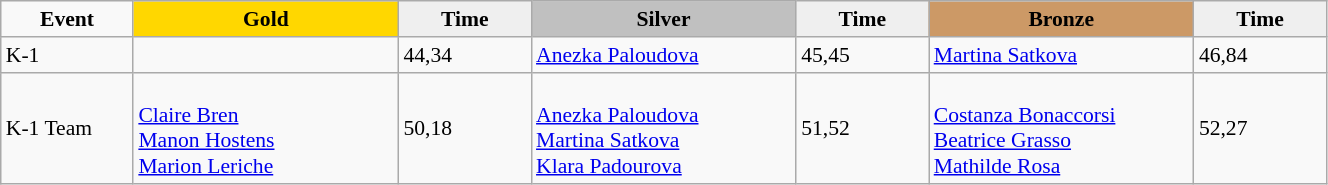<table class="wikitable" width=70% style="font-size:90%">
<tr>
<td align=center width=10%><strong>Event</strong></td>
<td align=center width=20% bgcolor="gold"><strong>Gold</strong></td>
<td align=center width=10% bgcolor="EFEFEF"><strong> Time </strong></td>
<td align=center width=20% bgcolor="silver"><strong>Silver</strong></td>
<td align=center width=10% bgcolor="EFEFEF"><strong> Time </strong></td>
<td align=center width=20% bgcolor="CC9966"><strong>Bronze</strong></td>
<td align=center width=10% bgcolor="EFEFEF"><strong> Time </strong></td>
</tr>
<tr>
<td>K-1</td>
<td></td>
<td>44,34</td>
<td> <a href='#'>Anezka Paloudova</a></td>
<td>45,45</td>
<td> <a href='#'>Martina Satkova</a></td>
<td>46,84</td>
</tr>
<tr>
<td>K-1 Team</td>
<td><br><a href='#'>Claire Bren</a><br><a href='#'>Manon Hostens</a><br><a href='#'>Marion Leriche</a></td>
<td>50,18</td>
<td><br><a href='#'>Anezka Paloudova</a><br><a href='#'>Martina Satkova</a><br><a href='#'>Klara Padourova</a></td>
<td>51,52</td>
<td><br><a href='#'>Costanza Bonaccorsi</a><br><a href='#'>Beatrice Grasso</a><br><a href='#'>Mathilde Rosa</a></td>
<td>52,27</td>
</tr>
</table>
